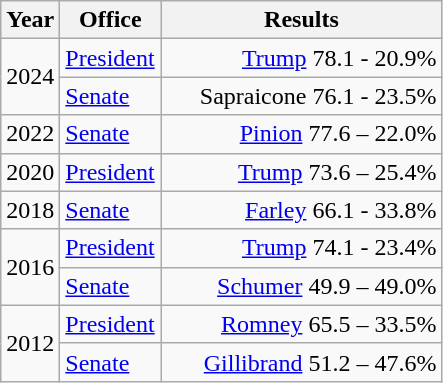<table class=wikitable>
<tr>
<th width="30">Year</th>
<th width="60">Office</th>
<th width="180">Results</th>
</tr>
<tr>
<td rowspan="2">2024</td>
<td><a href='#'>President</a></td>
<td align="right" ><a href='#'>Trump</a> 78.1 - 20.9%</td>
</tr>
<tr>
<td><a href='#'>Senate</a></td>
<td align="right" >Sapraicone 76.1 - 23.5%</td>
</tr>
<tr>
<td>2022</td>
<td><a href='#'>Senate</a></td>
<td align="right" ><a href='#'>Pinion</a> 77.6 – 22.0%</td>
</tr>
<tr>
<td>2020</td>
<td><a href='#'>President</a></td>
<td align="right" ><a href='#'>Trump</a> 73.6 – 25.4%</td>
</tr>
<tr>
<td>2018</td>
<td><a href='#'>Senate</a></td>
<td align="right" ><a href='#'>Farley</a> 66.1 - 33.8%</td>
</tr>
<tr>
<td rowspan="2">2016</td>
<td><a href='#'>President</a></td>
<td align="right" ><a href='#'>Trump</a> 74.1 - 23.4%</td>
</tr>
<tr>
<td><a href='#'>Senate</a></td>
<td align="right" ><a href='#'>Schumer</a> 49.9 – 49.0%</td>
</tr>
<tr>
<td rowspan="2">2012</td>
<td><a href='#'>President</a></td>
<td align="right" ><a href='#'>Romney</a> 65.5 – 33.5%</td>
</tr>
<tr>
<td><a href='#'>Senate</a></td>
<td align="right" ><a href='#'>Gillibrand</a> 51.2 – 47.6%</td>
</tr>
</table>
